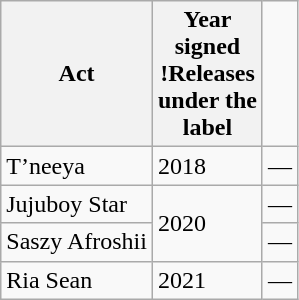<table class="wikitable">
<tr>
<th>Act</th>
<th>Year<br> signed<br>!Releases<br> under the<br> label</th>
</tr>
<tr>
<td>T’neeya</td>
<td>2018</td>
<td>—</td>
</tr>
<tr>
<td>Jujuboy Star</td>
<td rowspan="2">2020</td>
<td>—</td>
</tr>
<tr>
<td>Saszy Afroshii</td>
<td>—</td>
</tr>
<tr>
<td>Ria Sean</td>
<td rowspan="1">2021</td>
<td>—</td>
</tr>
</table>
